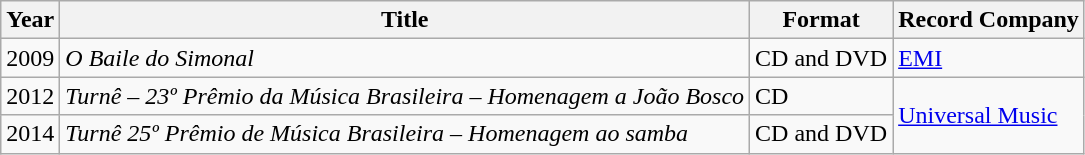<table class="wikitable">
<tr>
<th>Year</th>
<th>Title</th>
<th>Format</th>
<th>Record Company</th>
</tr>
<tr>
<td>2009</td>
<td><em>O Baile do Simonal</em></td>
<td>CD and DVD</td>
<td><a href='#'>EMI</a></td>
</tr>
<tr>
<td>2012</td>
<td><em>Turnê – 23º Prêmio da Música Brasileira – Homenagem a João Bosco</em></td>
<td>CD</td>
<td rowspan="2"><a href='#'>Universal Music</a></td>
</tr>
<tr>
<td>2014</td>
<td><em>Turnê 25º Prêmio de Música Brasileira – Homenagem ao samba </em></td>
<td>CD and DVD</td>
</tr>
</table>
